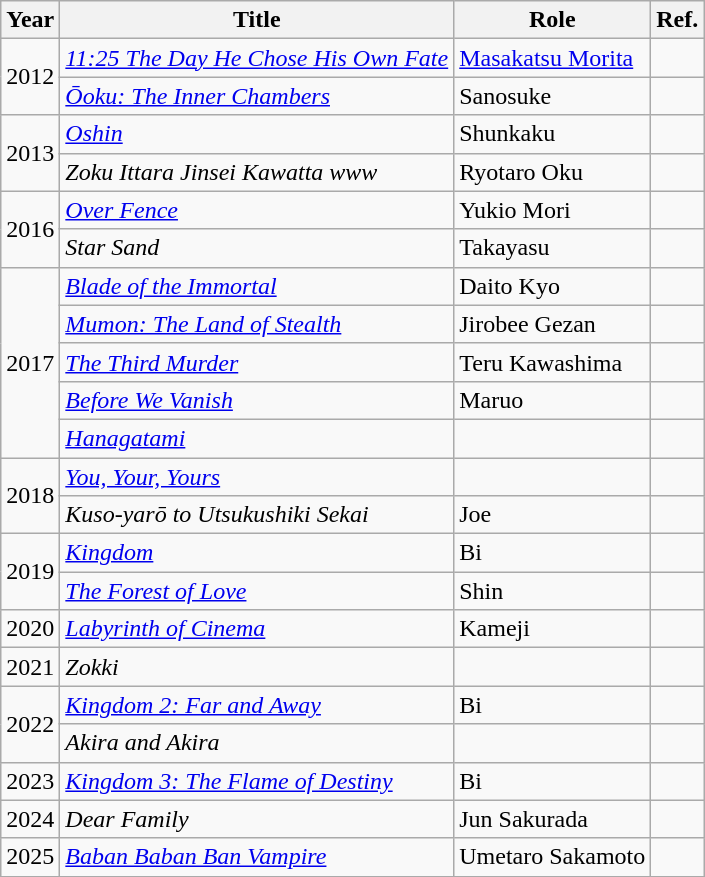<table class="wikitable">
<tr>
<th>Year</th>
<th>Title</th>
<th>Role</th>
<th>Ref.</th>
</tr>
<tr>
<td rowspan="2">2012</td>
<td><em><a href='#'>11:25 The Day He Chose His Own Fate</a></em></td>
<td><a href='#'>Masakatsu Morita</a></td>
<td></td>
</tr>
<tr>
<td><em><a href='#'>Ōoku: The Inner Chambers</a></em></td>
<td>Sanosuke</td>
<td></td>
</tr>
<tr>
<td rowspan="2">2013</td>
<td><em><a href='#'>Oshin</a></em></td>
<td>Shunkaku</td>
<td></td>
</tr>
<tr>
<td><em>Zoku Ittara Jinsei Kawatta www</em></td>
<td>Ryotaro Oku</td>
<td></td>
</tr>
<tr>
<td rowspan="2">2016</td>
<td><em><a href='#'>Over Fence</a></em></td>
<td>Yukio Mori</td>
<td></td>
</tr>
<tr>
<td><em>Star Sand </em></td>
<td>Takayasu</td>
<td></td>
</tr>
<tr>
<td rowspan="5">2017</td>
<td><em><a href='#'>Blade of the Immortal</a></em></td>
<td>Daito Kyo</td>
<td></td>
</tr>
<tr>
<td><em><a href='#'>Mumon: The Land of Stealth</a></em></td>
<td>Jirobee Gezan</td>
<td></td>
</tr>
<tr>
<td><em><a href='#'>The Third Murder</a></em></td>
<td>Teru Kawashima</td>
<td></td>
</tr>
<tr>
<td><em><a href='#'>Before We Vanish</a></em></td>
<td>Maruo</td>
<td></td>
</tr>
<tr>
<td><em><a href='#'>Hanagatami</a></em></td>
<td></td>
<td></td>
</tr>
<tr>
<td rowspan="2">2018</td>
<td><em><a href='#'>You, Your, Yours</a></em></td>
<td></td>
<td></td>
</tr>
<tr>
<td><em>Kuso-yarō to Utsukushiki Sekai</em></td>
<td>Joe</td>
<td></td>
</tr>
<tr>
<td rowspan="2">2019</td>
<td><em><a href='#'>Kingdom</a></em></td>
<td>Bi</td>
<td></td>
</tr>
<tr>
<td><em><a href='#'>The Forest of Love</a></em></td>
<td>Shin</td>
<td></td>
</tr>
<tr>
<td rowspan="1">2020</td>
<td><em><a href='#'>Labyrinth of Cinema</a></em></td>
<td>Kameji</td>
<td></td>
</tr>
<tr>
<td rowspan="1">2021</td>
<td><em>Zokki</em></td>
<td></td>
<td></td>
</tr>
<tr>
<td rowspan="2">2022</td>
<td><em><a href='#'>Kingdom 2: Far and Away</a></em></td>
<td>Bi</td>
<td></td>
</tr>
<tr>
<td><em>Akira and Akira</em></td>
<td></td>
<td></td>
</tr>
<tr>
<td>2023</td>
<td><em><a href='#'>Kingdom 3: The Flame of Destiny</a></em></td>
<td>Bi</td>
<td></td>
</tr>
<tr>
<td>2024</td>
<td><em>Dear Family</em></td>
<td>Jun Sakurada</td>
<td></td>
</tr>
<tr>
<td>2025</td>
<td><em><a href='#'>Baban Baban Ban Vampire</a></em></td>
<td>Umetaro Sakamoto</td>
<td></td>
</tr>
<tr>
</tr>
</table>
